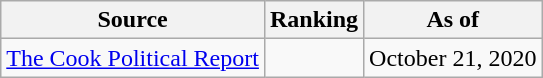<table class="wikitable" style="text-align:center">
<tr>
<th>Source</th>
<th>Ranking</th>
<th>As of</th>
</tr>
<tr>
<td align=left><a href='#'>The Cook Political Report</a></td>
<td></td>
<td>October 21, 2020</td>
</tr>
</table>
